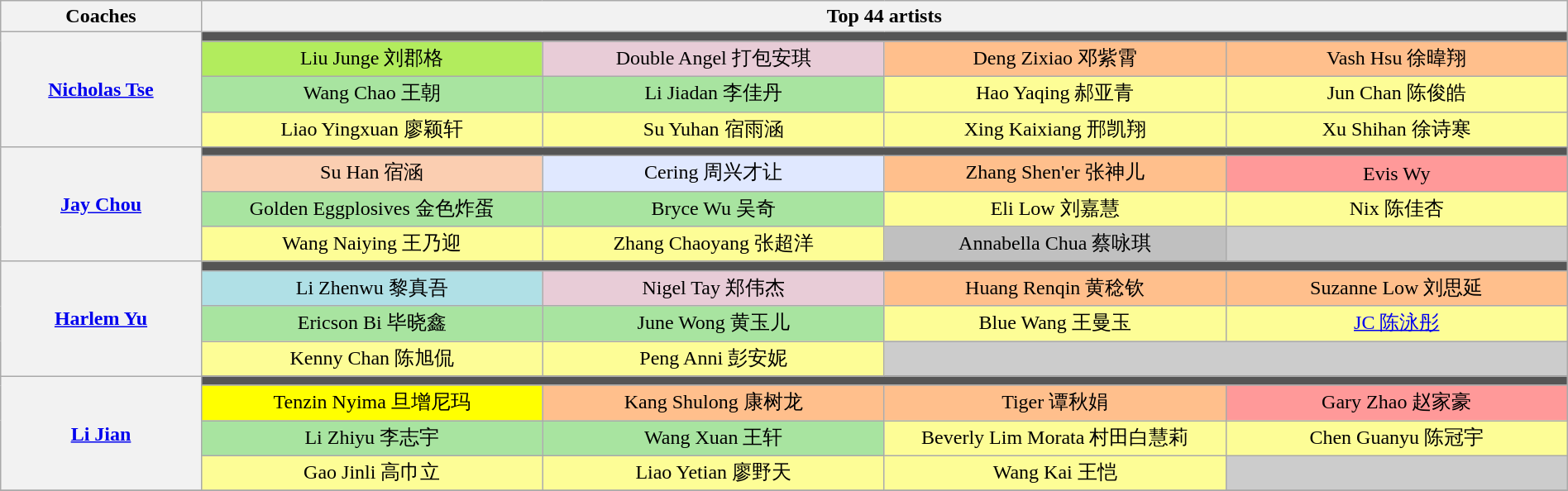<table class="wikitable" style="text-align:center; width:100%;">
<tr>
<th scope="col" style="width:12.8%;">Coaches</th>
<th scope="col" colspan="5">Top 44 artists</th>
</tr>
<tr>
<th rowspan="4"><a href='#'>Nicholas Tse</a></th>
<td colspan="5" style="background:#555;"></td>
</tr>
<tr>
<td style="width:21.8%; background:#B2EC5D;">Liu Junge 刘郡格</td>
<td style="width:21.8%; background:#E8CCD7;">Double Angel 打包安琪</td>
<td style="width:21.8%; background:#FFBF8C;">Deng Zixiao 邓紫霄</td>
<td style="width:21.8%; background:#FFBF8C;">Vash Hsu 徐暐翔</td>
</tr>
<tr>
<td style="background:#A8E4A0;">Wang Chao 王朝</td>
<td style="background:#A8E4A0;">Li Jiadan 李佳丹</td>
<td style="background:#FDFD96;">Hao Yaqing 郝亚青</td>
<td style="background:#FDFD96;">Jun Chan 陈俊皓</td>
</tr>
<tr>
<td style="background:#FDFD96;">Liao Yingxuan 廖颖轩</td>
<td style="background:#FDFD96;">Su Yuhan 宿雨涵</td>
<td style="background:#FDFD96;">Xing Kaixiang 邢凯翔</td>
<td style="background:#FDFD96;">Xu Shihan 徐诗寒</td>
</tr>
<tr>
<th rowspan="4"><a href='#'>Jay Chou</a></th>
<td colspan="4" style="background:#555;"></td>
</tr>
<tr>
<td style="background:#FBCEB1;">Su Han 宿涵</td>
<td style="background:#E0E8FF;">Cering 周兴才让</td>
<td style="background:#FFBF8C;">Zhang Shen'er 张神儿</td>
<td style="background:#FF9999;">Evis Wy</td>
</tr>
<tr>
<td style="background:#A8E4A0;">Golden Eggplosives 金色炸蛋</td>
<td style="background:#A8E4A0;">Bryce Wu 吴奇</td>
<td style="background:#FDFD96;">Eli Low 刘嘉慧</td>
<td style="background:#FDFD96;">Nix 陈佳杏</td>
</tr>
<tr>
<td style="background:#FDFD96;">Wang Naiying 王乃迎</td>
<td style="background:#FDFD96;">Zhang Chaoyang 张超洋</td>
<td style="background:silver;">Annabella Chua 蔡咏琪</td>
<td style="background:#ccc;"></td>
</tr>
<tr>
<th rowspan="4"><a href='#'>Harlem Yu</a></th>
<td colspan="5" style="background:#555;"></td>
</tr>
<tr>
<td style="background:#B0E0E6;">Li Zhenwu 黎真吾</td>
<td style="background:#E8CCD7;">Nigel Tay 郑伟杰</td>
<td style="background:#FFBF8C;">Huang Renqin 黄稔钦</td>
<td style="background:#FFBF8C;">Suzanne Low 刘思延</td>
</tr>
<tr>
<td style="background:#A8E4A0;">Ericson Bi 毕晓鑫</td>
<td style="background:#A8E4A0;">June Wong 黄玉儿</td>
<td style="background:#FDFD96;">Blue Wang 王曼玉</td>
<td style="background:#FDFD96;"><a href='#'>JC 陈泳彤</a></td>
</tr>
<tr>
<td style="background:#FDFD96;">Kenny Chan 陈旭侃</td>
<td style="background:#FDFD96;">Peng Anni 彭安妮</td>
<td style="background:#ccc;" colspan="2"></td>
</tr>
<tr>
<th rowspan="4"><a href='#'>Li Jian</a></th>
<td colspan="5" style="background:#555;"></td>
</tr>
<tr>
<td style="background:yellow;">Tenzin Nyima 旦增尼玛</td>
<td style="background:#FFBF8C;">Kang Shulong 康树龙</td>
<td style="background:#FFBF8C;">Tiger 谭秋娟</td>
<td style="background:#FF9999;">Gary Zhao 赵家豪</td>
</tr>
<tr>
<td style="background:#A8E4A0;">Li Zhiyu 李志宇</td>
<td style="background:#A8E4A0;">Wang Xuan 王轩</td>
<td style="background:#FDFD96;">Beverly Lim Morata 村田白慧莉</td>
<td style="background:#FDFD96;">Chen Guanyu 陈冠宇</td>
</tr>
<tr>
<td style="background:#FDFD96;">Gao Jinli 高巾立</td>
<td style="background:#FDFD96;">Liao Yetian 廖野天</td>
<td style="background:#FDFD96;">Wang Kai 王恺</td>
<td style="background:#ccc;"></td>
</tr>
<tr>
</tr>
</table>
